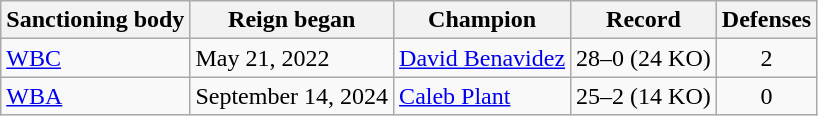<table class="wikitable">
<tr>
<th>Sanctioning body</th>
<th>Reign began</th>
<th>Champion</th>
<th>Record</th>
<th>Defenses</th>
</tr>
<tr>
<td><a href='#'>WBC</a></td>
<td>May 21, 2022</td>
<td><a href='#'>David Benavidez</a></td>
<td>28–0 (24 KO)</td>
<td align=center>2</td>
</tr>
<tr>
<td><a href='#'>WBA</a></td>
<td>September 14, 2024</td>
<td><a href='#'>Caleb Plant</a></td>
<td>25–2 (14 KO)</td>
<td align=center>0</td>
</tr>
</table>
